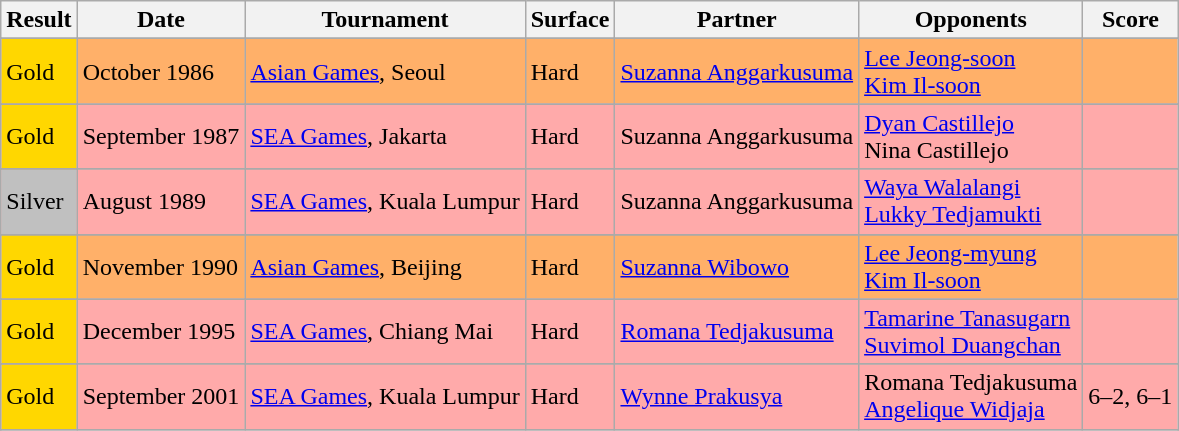<table class="sortable wikitable">
<tr>
<th>Result</th>
<th>Date</th>
<th>Tournament</th>
<th>Surface</th>
<th>Partner</th>
<th>Opponents</th>
<th class="unsortable">Score</th>
</tr>
<tr>
</tr>
<tr style="background:#FFB069">
<td style="background:gold;">Gold</td>
<td>October 1986</td>
<td style="background:#FFB069"><a href='#'>Asian Games</a>, Seoul</td>
<td>Hard</td>
<td> <a href='#'>Suzanna Anggarkusuma</a></td>
<td> <a href='#'>Lee Jeong-soon</a> <br>  <a href='#'>Kim Il-soon</a></td>
<td></td>
</tr>
<tr>
</tr>
<tr style="background:#FFAAAA">
<td style="background:gold;">Gold</td>
<td>September 1987</td>
<td style="background:#FFAAAA"><a href='#'>SEA Games</a>, Jakarta</td>
<td>Hard</td>
<td> Suzanna Anggarkusuma</td>
<td> <a href='#'>Dyan Castillejo</a> <br>  Nina Castillejo</td>
<td></td>
</tr>
<tr>
</tr>
<tr style="background:#FFAAAA">
<td style="background:silver;">Silver</td>
<td>August 1989</td>
<td style="background:#FFAAAA"><a href='#'>SEA Games</a>, Kuala Lumpur</td>
<td>Hard</td>
<td> Suzanna Anggarkusuma</td>
<td> <a href='#'>Waya Walalangi</a> <br>  <a href='#'>Lukky Tedjamukti</a></td>
<td></td>
</tr>
<tr>
</tr>
<tr style="background:#FFB069">
<td style="background:gold;">Gold</td>
<td>November 1990</td>
<td style="background:#FFB069"><a href='#'>Asian Games</a>, Beijing</td>
<td>Hard</td>
<td> <a href='#'>Suzanna Wibowo</a></td>
<td> <a href='#'>Lee Jeong-myung</a> <br>  <a href='#'>Kim Il-soon</a></td>
<td></td>
</tr>
<tr>
</tr>
<tr style="background:#FFAAAA">
<td style="background:gold;">Gold</td>
<td>December 1995</td>
<td style="background:#FFAAAA"><a href='#'>SEA Games</a>, Chiang Mai</td>
<td>Hard</td>
<td> <a href='#'>Romana Tedjakusuma</a></td>
<td> <a href='#'>Tamarine Tanasugarn</a> <br>  <a href='#'>Suvimol Duangchan</a></td>
<td></td>
</tr>
<tr>
</tr>
<tr style="background:#FFAAAA">
<td style="background:gold;">Gold</td>
<td>September 2001</td>
<td style="background:#FFAAAA"><a href='#'>SEA Games</a>, Kuala Lumpur</td>
<td>Hard</td>
<td> <a href='#'>Wynne Prakusya</a></td>
<td> Romana Tedjakusuma <br>  <a href='#'>Angelique Widjaja</a></td>
<td>6–2, 6–1</td>
</tr>
<tr>
</tr>
</table>
